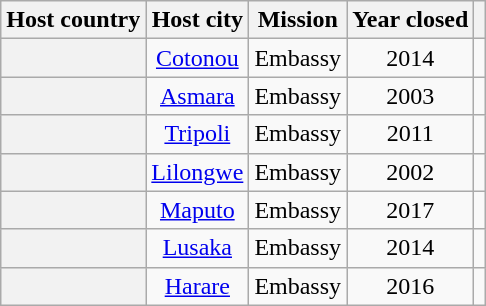<table class="wikitable plainrowheaders" style="text-align:center;">
<tr>
<th scope="col">Host country</th>
<th scope="col">Host city</th>
<th scope="col">Mission</th>
<th scope="col">Year closed</th>
<th scope="col"></th>
</tr>
<tr>
<th scope="row"></th>
<td><a href='#'>Cotonou</a></td>
<td>Embassy</td>
<td>2014</td>
<td></td>
</tr>
<tr>
<th scope="row"></th>
<td><a href='#'>Asmara</a></td>
<td>Embassy</td>
<td>2003</td>
<td></td>
</tr>
<tr>
<th scope="row"></th>
<td><a href='#'>Tripoli</a></td>
<td>Embassy</td>
<td>2011</td>
<td></td>
</tr>
<tr>
<th scope="row"></th>
<td><a href='#'>Lilongwe</a></td>
<td>Embassy</td>
<td>2002</td>
<td></td>
</tr>
<tr>
<th scope="row"></th>
<td><a href='#'>Maputo</a></td>
<td>Embassy</td>
<td>2017</td>
<td></td>
</tr>
<tr>
<th scope="row"></th>
<td><a href='#'>Lusaka</a></td>
<td>Embassy</td>
<td>2014</td>
<td></td>
</tr>
<tr>
<th scope="row"></th>
<td><a href='#'>Harare</a></td>
<td>Embassy</td>
<td>2016</td>
<td></td>
</tr>
</table>
